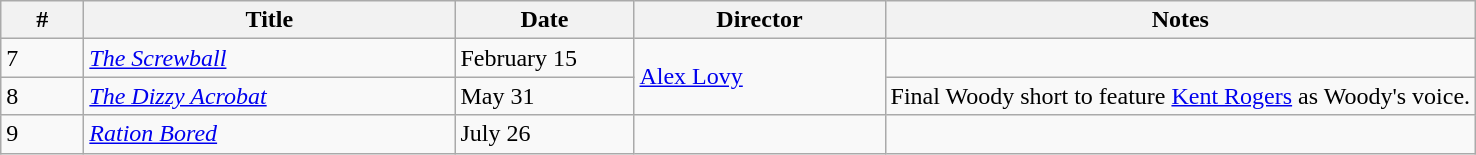<table class="wikitable">
<tr>
<th style="width:3em">#</th>
<th style="width:15em">Title</th>
<th style="width:7em">Date</th>
<th style="width:10em">Director</th>
<th>Notes</th>
</tr>
<tr>
<td>7</td>
<td><em><a href='#'>The Screwball</a></em></td>
<td>February 15</td>
<td rowspan="2"><a href='#'>Alex Lovy</a></td>
<td></td>
</tr>
<tr>
<td>8</td>
<td><em><a href='#'>The Dizzy Acrobat</a></em> </td>
<td>May 31</td>
<td>Final Woody short to feature <a href='#'>Kent Rogers</a> as Woody's voice.</td>
</tr>
<tr>
<td>9</td>
<td><em><a href='#'>Ration Bored</a></em></td>
<td>July 26</td>
<td></td>
<td></td>
</tr>
</table>
